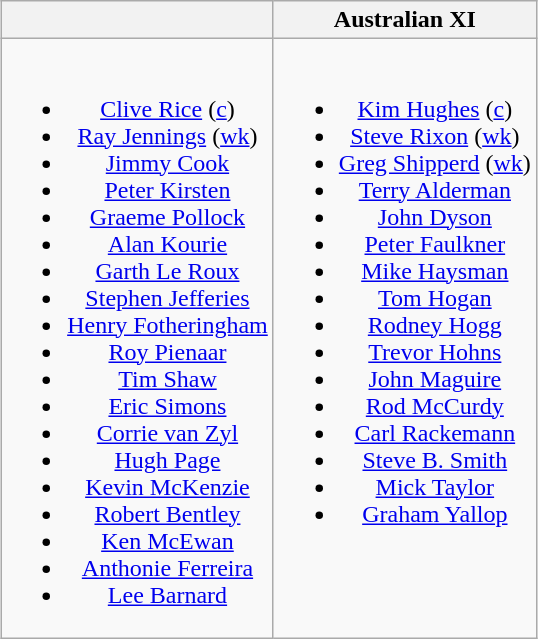<table class="wikitable" style="text-align:center; margin:auto">
<tr>
<th></th>
<th> Australian XI</th>
</tr>
<tr style="vertical-align:top">
<td><br><ul><li><a href='#'>Clive Rice</a> (<a href='#'>c</a>)</li><li><a href='#'>Ray Jennings</a> (<a href='#'>wk</a>)</li><li><a href='#'>Jimmy Cook</a></li><li><a href='#'>Peter Kirsten</a></li><li><a href='#'>Graeme Pollock</a></li><li><a href='#'>Alan Kourie</a></li><li><a href='#'>Garth Le Roux</a></li><li><a href='#'>Stephen Jefferies</a></li><li><a href='#'>Henry Fotheringham</a></li><li><a href='#'>Roy Pienaar</a></li><li><a href='#'>Tim Shaw</a></li><li><a href='#'>Eric Simons</a></li><li><a href='#'>Corrie van Zyl</a></li><li><a href='#'>Hugh Page</a></li><li><a href='#'>Kevin McKenzie</a></li><li><a href='#'>Robert Bentley</a></li><li><a href='#'>Ken McEwan</a></li><li><a href='#'>Anthonie Ferreira</a></li><li><a href='#'>Lee Barnard</a></li></ul></td>
<td><br><ul><li><a href='#'>Kim Hughes</a> (<a href='#'>c</a>)</li><li><a href='#'>Steve Rixon</a> (<a href='#'>wk</a>)</li><li><a href='#'>Greg Shipperd</a> (<a href='#'>wk</a>)</li><li><a href='#'>Terry Alderman</a></li><li><a href='#'>John Dyson</a></li><li><a href='#'>Peter Faulkner</a></li><li><a href='#'>Mike Haysman</a></li><li><a href='#'>Tom Hogan</a></li><li><a href='#'>Rodney Hogg</a></li><li><a href='#'>Trevor Hohns</a></li><li><a href='#'>John Maguire</a></li><li><a href='#'>Rod McCurdy</a></li><li><a href='#'>Carl Rackemann</a></li><li><a href='#'>Steve B. Smith</a></li><li><a href='#'>Mick Taylor</a></li><li><a href='#'>Graham Yallop</a></li></ul></td>
</tr>
</table>
